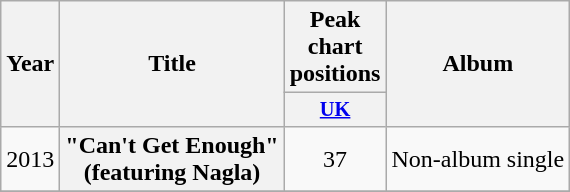<table class="wikitable plainrowheaders" style="text-align:center;">
<tr>
<th scope="col" rowspan="2">Year</th>
<th scope="col" rowspan="2">Title</th>
<th scope="col" colspan="1">Peak chart positions</th>
<th scope="col" rowspan="2">Album</th>
</tr>
<tr>
<th scope="col" style="width:3em;font-size:85%;"><a href='#'>UK</a><br></th>
</tr>
<tr>
<td>2013</td>
<th scope="row">"Can't Get Enough"<br><span>(featuring Nagla)</span></th>
<td>37</td>
<td>Non-album single</td>
</tr>
<tr>
</tr>
</table>
